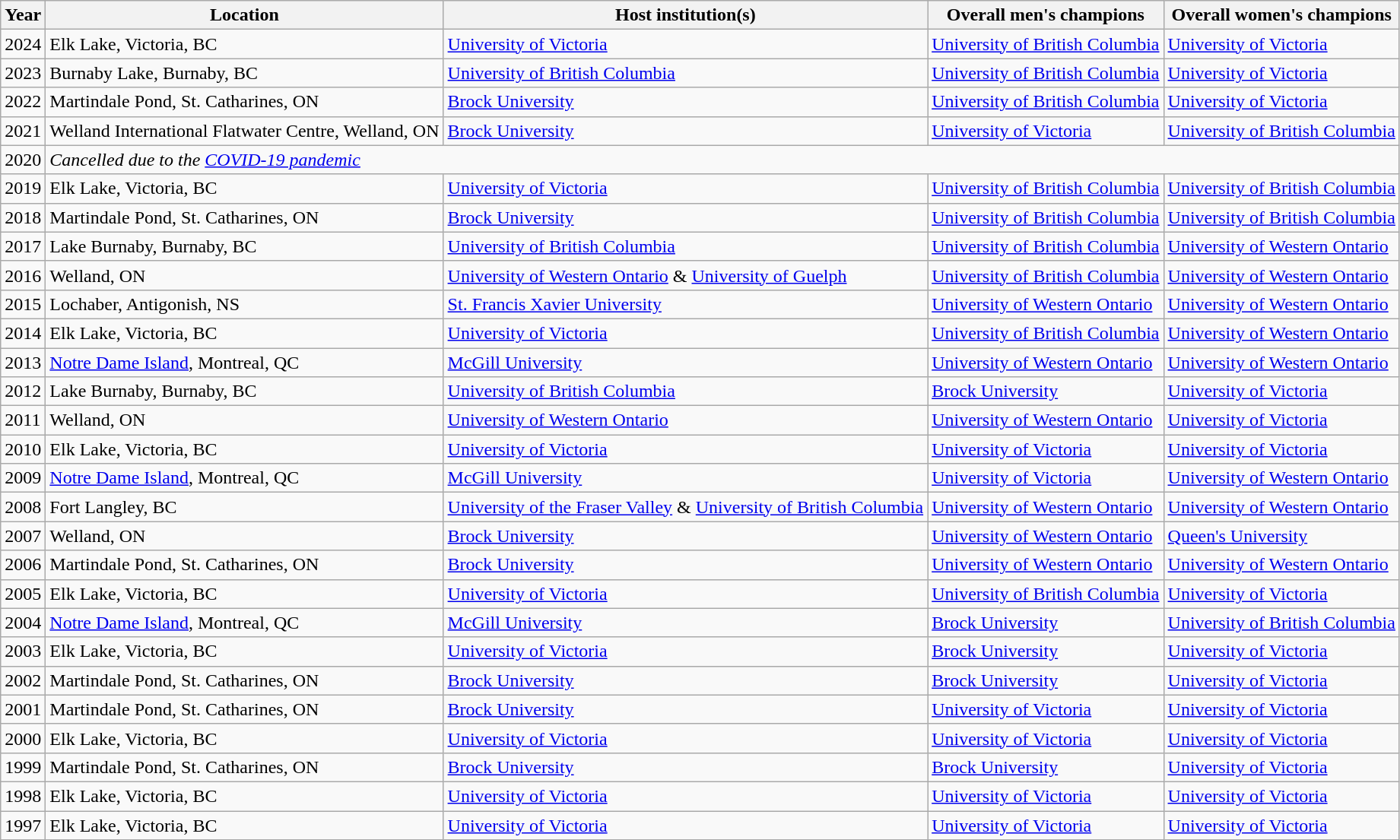<table class="wikitable mw-collapsible">
<tr>
<th>Year</th>
<th>Location</th>
<th>Host institution(s)</th>
<th>Overall men's champions</th>
<th>Overall women's champions</th>
</tr>
<tr>
<td>2024</td>
<td>Elk Lake, Victoria, BC</td>
<td><a href='#'>University of Victoria</a></td>
<td><a href='#'>University of British Columbia</a></td>
<td><a href='#'>University of Victoria</a></td>
</tr>
<tr>
<td>2023</td>
<td>Burnaby Lake, Burnaby, BC</td>
<td><a href='#'>University of British Columbia</a></td>
<td><a href='#'>University of British Columbia</a></td>
<td><a href='#'>University of Victoria</a></td>
</tr>
<tr>
<td>2022</td>
<td>Martindale Pond, St. Catharines, ON</td>
<td><a href='#'>Brock University</a></td>
<td><a href='#'>University of British Columbia</a></td>
<td><a href='#'>University of Victoria</a></td>
</tr>
<tr>
<td>2021</td>
<td>Welland International Flatwater Centre, Welland, ON</td>
<td><a href='#'>Brock University</a></td>
<td><a href='#'>University of Victoria</a></td>
<td><a href='#'>University of British Columbia</a></td>
</tr>
<tr>
<td>2020</td>
<td colspan = 4><em>Cancelled due to the <a href='#'>COVID-19 pandemic</a></em></td>
</tr>
<tr>
<td>2019</td>
<td>Elk Lake, Victoria, BC</td>
<td><a href='#'>University of Victoria</a></td>
<td><a href='#'>University of British Columbia</a></td>
<td><a href='#'>University of British Columbia</a></td>
</tr>
<tr>
<td>2018</td>
<td>Martindale Pond, St. Catharines, ON</td>
<td><a href='#'>Brock University</a></td>
<td><a href='#'>University of British Columbia</a></td>
<td><a href='#'>University of British Columbia</a></td>
</tr>
<tr>
<td>2017</td>
<td>Lake Burnaby, Burnaby, BC</td>
<td><a href='#'>University of British Columbia</a></td>
<td><a href='#'>University of British Columbia</a></td>
<td><a href='#'>University of Western Ontario</a></td>
</tr>
<tr>
<td>2016</td>
<td>Welland, ON</td>
<td><a href='#'>University of Western Ontario</a> & <a href='#'>University of Guelph</a></td>
<td><a href='#'>University of British Columbia</a></td>
<td><a href='#'>University of Western Ontario</a></td>
</tr>
<tr>
<td>2015</td>
<td>Lochaber, Antigonish, NS</td>
<td><a href='#'>St. Francis Xavier University</a></td>
<td><a href='#'>University of Western Ontario</a></td>
<td><a href='#'>University of Western Ontario</a></td>
</tr>
<tr>
<td>2014</td>
<td>Elk Lake, Victoria, BC</td>
<td><a href='#'>University of Victoria</a></td>
<td><a href='#'>University of British Columbia</a></td>
<td><a href='#'>University of Western Ontario</a></td>
</tr>
<tr>
<td>2013</td>
<td><a href='#'>Notre Dame Island</a>, Montreal, QC</td>
<td><a href='#'>McGill University</a></td>
<td><a href='#'>University of Western Ontario</a></td>
<td><a href='#'>University of Western Ontario</a></td>
</tr>
<tr>
<td>2012</td>
<td>Lake Burnaby, Burnaby, BC</td>
<td><a href='#'>University of British Columbia</a></td>
<td><a href='#'>Brock University</a></td>
<td><a href='#'>University of Victoria</a></td>
</tr>
<tr>
<td>2011</td>
<td>Welland, ON</td>
<td><a href='#'>University of Western Ontario</a></td>
<td><a href='#'>University of Western Ontario</a></td>
<td><a href='#'>University of Victoria</a></td>
</tr>
<tr>
<td>2010</td>
<td>Elk Lake, Victoria, BC</td>
<td><a href='#'>University of Victoria</a></td>
<td><a href='#'>University of Victoria</a></td>
<td><a href='#'>University of Victoria</a></td>
</tr>
<tr>
<td>2009</td>
<td><a href='#'>Notre Dame Island</a>, Montreal, QC</td>
<td><a href='#'>McGill University</a></td>
<td><a href='#'>University of Victoria</a></td>
<td><a href='#'>University of Western Ontario</a></td>
</tr>
<tr>
<td>2008</td>
<td>Fort Langley, BC</td>
<td><a href='#'>University of the Fraser Valley</a> & <a href='#'>University of British Columbia</a></td>
<td><a href='#'>University of Western Ontario</a></td>
<td><a href='#'>University of Western Ontario</a></td>
</tr>
<tr>
<td>2007</td>
<td>Welland, ON</td>
<td><a href='#'>Brock University</a></td>
<td><a href='#'>University of Western Ontario</a></td>
<td><a href='#'>Queen's University</a></td>
</tr>
<tr>
<td>2006</td>
<td>Martindale Pond, St. Catharines, ON</td>
<td><a href='#'>Brock University</a></td>
<td><a href='#'>University of Western Ontario</a></td>
<td><a href='#'>University of Western Ontario</a></td>
</tr>
<tr>
<td>2005</td>
<td>Elk Lake, Victoria, BC</td>
<td><a href='#'>University of Victoria</a></td>
<td><a href='#'>University of British Columbia</a></td>
<td><a href='#'>University of Victoria</a></td>
</tr>
<tr>
<td>2004</td>
<td><a href='#'>Notre Dame Island</a>, Montreal, QC</td>
<td><a href='#'>McGill University</a></td>
<td><a href='#'>Brock University</a></td>
<td><a href='#'>University of British Columbia</a></td>
</tr>
<tr>
<td>2003</td>
<td>Elk Lake, Victoria, BC</td>
<td><a href='#'>University of Victoria</a></td>
<td><a href='#'>Brock University</a></td>
<td><a href='#'>University of Victoria</a></td>
</tr>
<tr>
<td>2002</td>
<td>Martindale Pond, St. Catharines, ON</td>
<td><a href='#'>Brock University</a></td>
<td><a href='#'>Brock University</a></td>
<td><a href='#'>University of Victoria</a></td>
</tr>
<tr>
<td>2001</td>
<td>Martindale Pond, St. Catharines, ON</td>
<td><a href='#'>Brock University</a></td>
<td><a href='#'>University of Victoria</a></td>
<td><a href='#'>University of Victoria</a></td>
</tr>
<tr>
<td>2000</td>
<td>Elk Lake, Victoria, BC</td>
<td><a href='#'>University of Victoria</a></td>
<td><a href='#'>University of Victoria</a></td>
<td><a href='#'>University of Victoria</a></td>
</tr>
<tr>
<td>1999</td>
<td>Martindale Pond, St. Catharines, ON</td>
<td><a href='#'>Brock University</a></td>
<td><a href='#'>Brock University</a></td>
<td><a href='#'>University of Victoria</a></td>
</tr>
<tr>
<td>1998</td>
<td>Elk Lake, Victoria, BC</td>
<td><a href='#'>University of Victoria</a></td>
<td><a href='#'>University of Victoria</a></td>
<td><a href='#'>University of Victoria</a></td>
</tr>
<tr>
<td>1997</td>
<td>Elk Lake, Victoria, BC</td>
<td><a href='#'>University of Victoria</a></td>
<td><a href='#'>University of Victoria</a></td>
<td><a href='#'>University of Victoria</a></td>
</tr>
</table>
